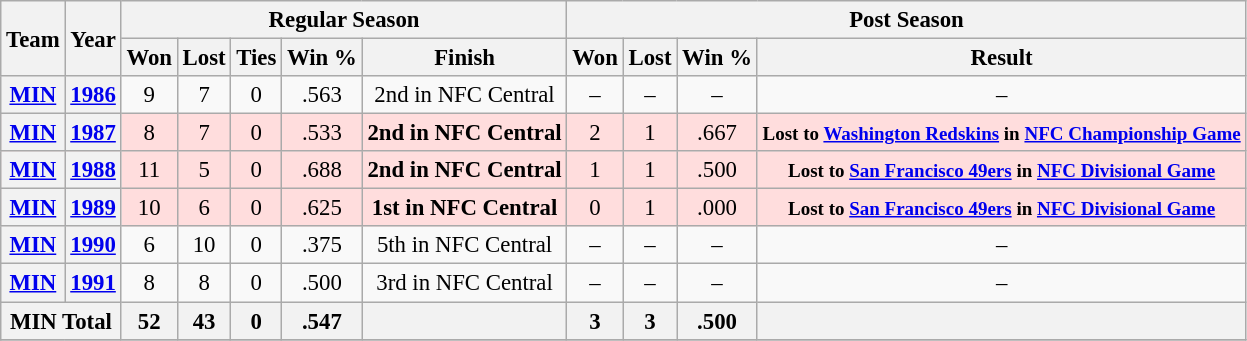<table class="wikitable" style="font-size: 95%; text-align:center;">
<tr>
<th rowspan="2">Team</th>
<th rowspan="2">Year</th>
<th colspan="5">Regular Season</th>
<th colspan="4">Post Season</th>
</tr>
<tr>
<th>Won</th>
<th>Lost</th>
<th>Ties</th>
<th>Win %</th>
<th>Finish</th>
<th>Won</th>
<th>Lost</th>
<th>Win %</th>
<th>Result</th>
</tr>
<tr>
<th><a href='#'>MIN</a></th>
<th><a href='#'>1986</a></th>
<td>9</td>
<td>7</td>
<td>0</td>
<td>.563</td>
<td>2nd in NFC Central</td>
<td>–</td>
<td>–</td>
<td>–</td>
<td>–</td>
</tr>
<tr style="background:#fdd;">
<th><a href='#'>MIN</a></th>
<th><a href='#'>1987</a></th>
<td>8</td>
<td>7</td>
<td>0</td>
<td>.533</td>
<td><strong>2nd in NFC Central</strong></td>
<td>2</td>
<td>1</td>
<td>.667</td>
<td><small><strong>Lost to <a href='#'>Washington Redskins</a> in <a href='#'>NFC Championship Game</a></strong></small></td>
</tr>
<tr style="background:#fdd;">
<th><a href='#'>MIN</a></th>
<th><a href='#'>1988</a></th>
<td>11</td>
<td>5</td>
<td>0</td>
<td>.688</td>
<td><strong>2nd in NFC Central</strong></td>
<td>1</td>
<td>1</td>
<td>.500</td>
<td><small><strong>Lost to <a href='#'>San Francisco 49ers</a> in <a href='#'>NFC Divisional Game</a></strong></small></td>
</tr>
<tr style="background:#fdd;">
<th><a href='#'>MIN</a></th>
<th><a href='#'>1989</a></th>
<td>10</td>
<td>6</td>
<td>0</td>
<td>.625</td>
<td><strong>1st in NFC Central</strong></td>
<td>0</td>
<td>1</td>
<td>.000</td>
<td><small><strong>Lost to <a href='#'>San Francisco 49ers</a> in <a href='#'>NFC Divisional Game</a></strong></small></td>
</tr>
<tr>
<th><a href='#'>MIN</a></th>
<th><a href='#'>1990</a></th>
<td>6</td>
<td>10</td>
<td>0</td>
<td>.375</td>
<td>5th in NFC Central</td>
<td>–</td>
<td>–</td>
<td>–</td>
<td>–</td>
</tr>
<tr>
<th><a href='#'>MIN</a></th>
<th><a href='#'>1991</a></th>
<td>8</td>
<td>8</td>
<td>0</td>
<td>.500</td>
<td>3rd in NFC Central</td>
<td>–</td>
<td>–</td>
<td>–</td>
<td>–</td>
</tr>
<tr>
<th colspan="2">MIN Total</th>
<th>52</th>
<th>43</th>
<th>0</th>
<th>.547</th>
<th></th>
<th>3</th>
<th>3</th>
<th>.500</th>
<th></th>
</tr>
<tr>
</tr>
</table>
